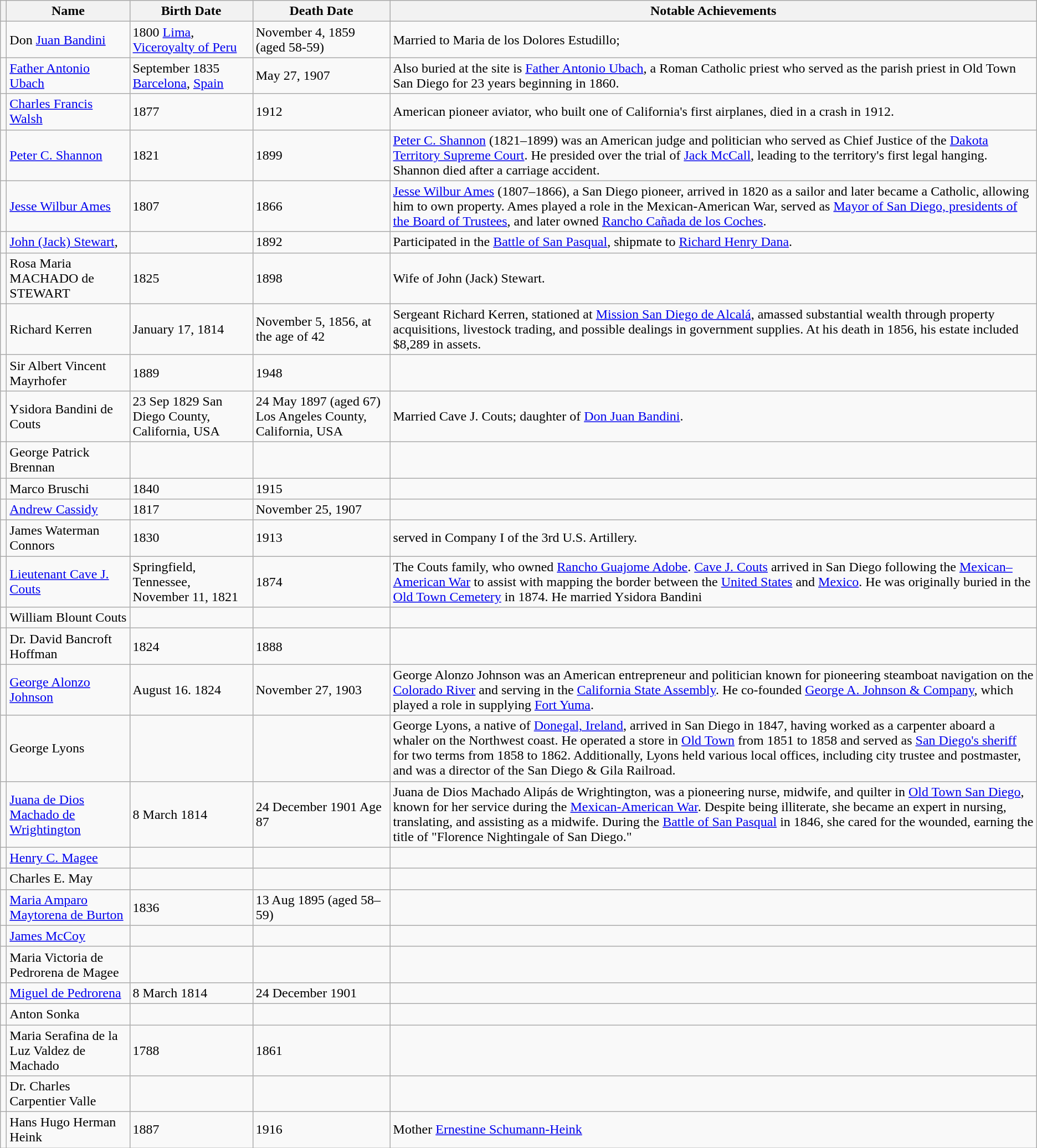<table class="wikitable sortable">
<tr>
<th></th>
<th>Name</th>
<th>Birth Date</th>
<th>Death Date</th>
<th>Notable Achievements</th>
</tr>
<tr>
<td></td>
<td>Don <a href='#'>Juan Bandini</a></td>
<td>1800 <a href='#'>Lima</a>, <a href='#'>Viceroyalty of Peru</a></td>
<td>November 4, 1859 (aged 58-59)</td>
<td>Married to Maria de los Dolores Estudillo;</td>
</tr>
<tr>
<td></td>
<td><a href='#'>Father Antonio Ubach</a></td>
<td>September 1835 <a href='#'>Barcelona</a>, <a href='#'>Spain</a></td>
<td>May 27, 1907</td>
<td>Also buried at the site is <a href='#'>Father Antonio Ubach</a>, a Roman Catholic priest who served as the parish priest in Old Town San Diego for 23 years beginning in 1860.</td>
</tr>
<tr>
<td></td>
<td><a href='#'>Charles Francis Walsh</a></td>
<td>1877</td>
<td>1912</td>
<td>American pioneer aviator, who built one of California's first airplanes, died in a crash in 1912.</td>
</tr>
<tr>
<td></td>
<td><a href='#'>Peter C. Shannon</a></td>
<td>1821</td>
<td>1899</td>
<td><a href='#'>Peter C. Shannon</a> (1821–1899) was an American judge and politician who served as Chief Justice of the <a href='#'>Dakota Territory Supreme Court</a>. He presided over the trial of <a href='#'>Jack McCall</a>, leading to the territory's first legal hanging. Shannon died after a carriage accident.</td>
</tr>
<tr>
<td></td>
<td><a href='#'>Jesse Wilbur Ames</a></td>
<td>1807</td>
<td>1866</td>
<td><a href='#'>Jesse Wilbur Ames</a> (1807–1866), a San Diego pioneer, arrived in 1820 as a sailor and later became a Catholic, allowing him to own property. Ames played a role in the Mexican-American War, served as <a href='#'>Mayor of San Diego, presidents of the Board of Trustees</a>, and later owned <a href='#'>Rancho Cañada de los Coches</a>.</td>
</tr>
<tr>
<td></td>
<td><a href='#'>John (Jack) Stewart</a>,</td>
<td></td>
<td>1892</td>
<td>Participated in the <a href='#'>Battle of San Pasqual</a>, shipmate to <a href='#'>Richard Henry Dana</a>.</td>
</tr>
<tr>
<td></td>
<td>Rosa Maria MACHADO de STEWART</td>
<td>1825</td>
<td>1898</td>
<td>Wife of John (Jack) Stewart.</td>
</tr>
<tr>
<td></td>
<td>Richard Kerren</td>
<td>January 17, 1814</td>
<td>November 5, 1856, at the age of 42</td>
<td>Sergeant Richard Kerren, stationed at <a href='#'>Mission San Diego de Alcalá</a>, amassed substantial wealth through property acquisitions, livestock trading, and possible dealings in government supplies. At his death in 1856, his estate included $8,289 in assets.</td>
</tr>
<tr>
<td></td>
<td>Sir Albert Vincent Mayrhofer</td>
<td>1889</td>
<td>1948</td>
<td></td>
</tr>
<tr>
<td></td>
<td>Ysidora Bandini de Couts</td>
<td>23 Sep 1829 San Diego County, California, USA</td>
<td>24 May 1897 (aged 67) Los Angeles County, California, USA</td>
<td>Married Cave J. Couts; daughter of <a href='#'>Don Juan Bandini</a>.</td>
</tr>
<tr>
<td></td>
<td>George Patrick Brennan</td>
<td></td>
<td></td>
<td></td>
</tr>
<tr>
<td></td>
<td>Marco Bruschi</td>
<td>1840</td>
<td>1915</td>
<td></td>
</tr>
<tr>
<td></td>
<td><a href='#'>Andrew Cassidy</a></td>
<td>1817</td>
<td>November 25, 1907</td>
<td></td>
</tr>
<tr>
<td></td>
<td>James Waterman Connors</td>
<td>1830</td>
<td>1913</td>
<td>served in Company I of the 3rd U.S. Artillery.</td>
</tr>
<tr>
<td></td>
<td><a href='#'>Lieutenant Cave J. Couts</a></td>
<td>Springfield, Tennessee, November 11, 1821</td>
<td>1874</td>
<td>The Couts family, who owned <a href='#'>Rancho Guajome Adobe</a>. <a href='#'>Cave J. Couts</a> arrived in San Diego following the <a href='#'>Mexican–American War</a> to assist with mapping the border between the <a href='#'>United States</a> and <a href='#'>Mexico</a>. He was originally buried in the <a href='#'>Old Town Cemetery</a> in 1874. He married Ysidora Bandini</td>
</tr>
<tr>
<td></td>
<td>William Blount Couts</td>
<td></td>
<td></td>
<td></td>
</tr>
<tr>
<td></td>
<td>Dr. David Bancroft Hoffman</td>
<td>1824</td>
<td>1888</td>
<td></td>
</tr>
<tr>
<td></td>
<td><a href='#'>George Alonzo Johnson</a></td>
<td>August 16. 1824</td>
<td>November 27, 1903</td>
<td>George Alonzo Johnson was an American entrepreneur and politician known for pioneering steamboat navigation on the <a href='#'>Colorado River</a> and serving in the <a href='#'>California State Assembly</a>. He co-founded <a href='#'>George A. Johnson & Company</a>, which played a role in supplying <a href='#'>Fort Yuma</a>.</td>
</tr>
<tr>
<td></td>
<td>George Lyons</td>
<td></td>
<td></td>
<td>George Lyons, a native of <a href='#'>Donegal, Ireland</a>, arrived in San Diego in 1847, having worked as a carpenter aboard a whaler on the Northwest coast. He operated a store in <a href='#'>Old Town</a> from 1851 to 1858 and served as <a href='#'>San Diego's sheriff</a> for two terms from 1858 to 1862. Additionally, Lyons held various local offices, including city trustee and postmaster, and was a director of the San Diego & Gila Railroad.</td>
</tr>
<tr>
<td></td>
<td><a href='#'>Juana de Dios Machado de Wrightington</a></td>
<td>8 March 1814</td>
<td>24 December 1901 Age 87</td>
<td>Juana de Dios Machado Alipás de Wrightington, was a pioneering nurse, midwife, and quilter in <a href='#'>Old Town San Diego</a>, known for her service during the <a href='#'>Mexican-American War</a>. Despite being illiterate, she became an expert in nursing, translating, and assisting as a midwife. During the <a href='#'>Battle of San Pasqual</a> in 1846, she cared for the wounded, earning the title of "Florence Nightingale of San Diego."</td>
</tr>
<tr>
<td></td>
<td><a href='#'>Henry C. Magee</a></td>
<td></td>
<td></td>
<td></td>
</tr>
<tr>
<td></td>
<td>Charles E. May</td>
<td></td>
<td></td>
<td></td>
</tr>
<tr>
<td></td>
<td><a href='#'>Maria Amparo Maytorena de Burton</a></td>
<td>1836</td>
<td>13 Aug 1895 (aged 58–59)</td>
<td></td>
</tr>
<tr>
<td></td>
<td><a href='#'>James McCoy</a></td>
<td></td>
<td></td>
<td></td>
</tr>
<tr>
<td></td>
<td>Maria Victoria de Pedrorena de Magee</td>
<td></td>
<td></td>
<td></td>
</tr>
<tr>
<td></td>
<td><a href='#'>Miguel de Pedrorena</a></td>
<td>8 March 1814</td>
<td>24 December 1901</td>
<td></td>
</tr>
<tr>
<td></td>
<td>Anton Sonka</td>
<td></td>
<td></td>
<td></td>
</tr>
<tr>
<td></td>
<td>Maria Serafina de la Luz Valdez de Machado</td>
<td>1788</td>
<td>1861</td>
<td></td>
</tr>
<tr>
<td></td>
<td>Dr. Charles Carpentier Valle</td>
<td></td>
<td></td>
<td></td>
</tr>
<tr>
<td></td>
<td>Hans Hugo Herman Heink</td>
<td>1887</td>
<td>1916</td>
<td>Mother <a href='#'>Ernestine Schumann-Heink</a></td>
</tr>
</table>
